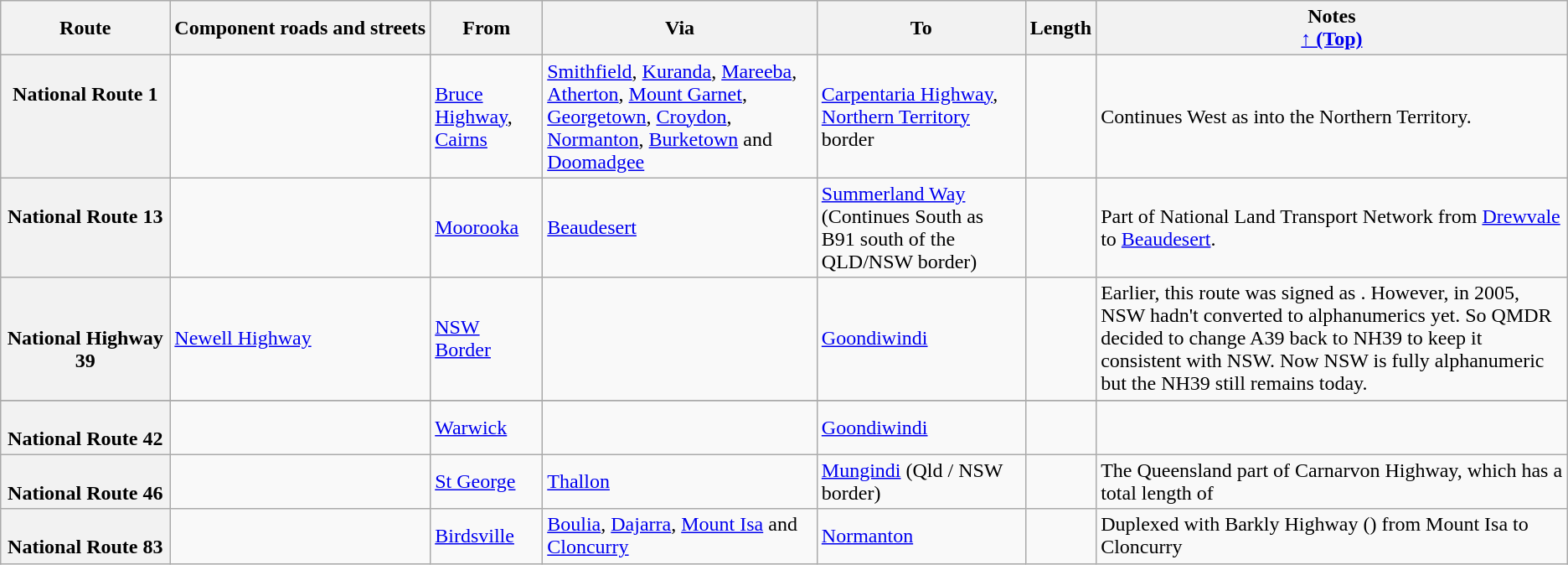<table class="wikitable">
<tr>
<th scope="col">Route</th>
<th scope="col">Component roads and streets</th>
<th scope="col">From</th>
<th scope="col">Via</th>
<th scope="col">To</th>
<th scope="col">Length</th>
<th scope="col">Notes <br><a href='#'>↑ (Top)</a></th>
</tr>
<tr>
<th style="vertical-align:top; white-space:nowrap;"><br>National Route 1</th>
<td></td>
<td><a href='#'>Bruce Highway</a>, <a href='#'>Cairns</a></td>
<td><a href='#'>Smithfield</a>, <a href='#'>Kuranda</a>, <a href='#'>Mareeba</a>, <a href='#'>Atherton</a>, <a href='#'>Mount Garnet</a>, <a href='#'>Georgetown</a>, <a href='#'>Croydon</a>, <a href='#'>Normanton</a>, <a href='#'>Burketown</a> and <a href='#'>Doomadgee</a></td>
<td><a href='#'>Carpentaria Highway</a>, <a href='#'>Northern Territory</a> border</td>
<td></td>
<td>Continues West as  into the Northern Territory.</td>
</tr>
<tr>
<th style="vertical-align:top; white-space:nowrap;"><br>National Route 13</th>
<td></td>
<td><a href='#'>Moorooka</a></td>
<td><a href='#'>Beaudesert</a></td>
<td><a href='#'>Summerland Way</a> (Continues South as B91 south of the QLD/NSW border)</td>
<td></td>
<td>Part of National Land Transport Network from <a href='#'>Drewvale</a> to <a href='#'>Beaudesert</a>.</td>
</tr>
<tr>
<th><br>National Highway 39</th>
<td><a href='#'>Newell Highway</a></td>
<td><a href='#'>NSW Border</a></td>
<td></td>
<td><a href='#'>Goondiwindi</a></td>
<td></td>
<td>Earlier, this route was signed as . However, in 2005, NSW hadn't converted to alphanumerics yet. So QMDR decided to change A39 back to NH39 to keep it consistent with NSW. Now NSW is fully alphanumeric but the NH39 still remains today.</td>
</tr>
<tr>
</tr>
<tr>
<th style="vertical-align:top; white-space:nowrap;"><br>National Route 42</th>
<td></td>
<td><a href='#'>Warwick</a></td>
<td></td>
<td><a href='#'>Goondiwindi</a></td>
<td></td>
<td></td>
</tr>
<tr>
<th style="vertical-align:top; white-space:nowrap;"><br>National Route 46</th>
<td></td>
<td><a href='#'>St George</a></td>
<td><a href='#'>Thallon</a></td>
<td><a href='#'>Mungindi</a> (Qld / NSW border)</td>
<td></td>
<td>The Queensland part of Carnarvon Highway, which has a total length of </td>
</tr>
<tr>
<th style="vertical-align:top; white-space:nowrap;"><br>National Route 83</th>
<td></td>
<td><a href='#'>Birdsville</a></td>
<td><a href='#'>Boulia</a>, <a href='#'>Dajarra</a>, <a href='#'>Mount Isa</a> and <a href='#'>Cloncurry</a></td>
<td><a href='#'>Normanton</a></td>
<td></td>
<td>Duplexed with Barkly Highway () from Mount Isa to Cloncurry</td>
</tr>
</table>
